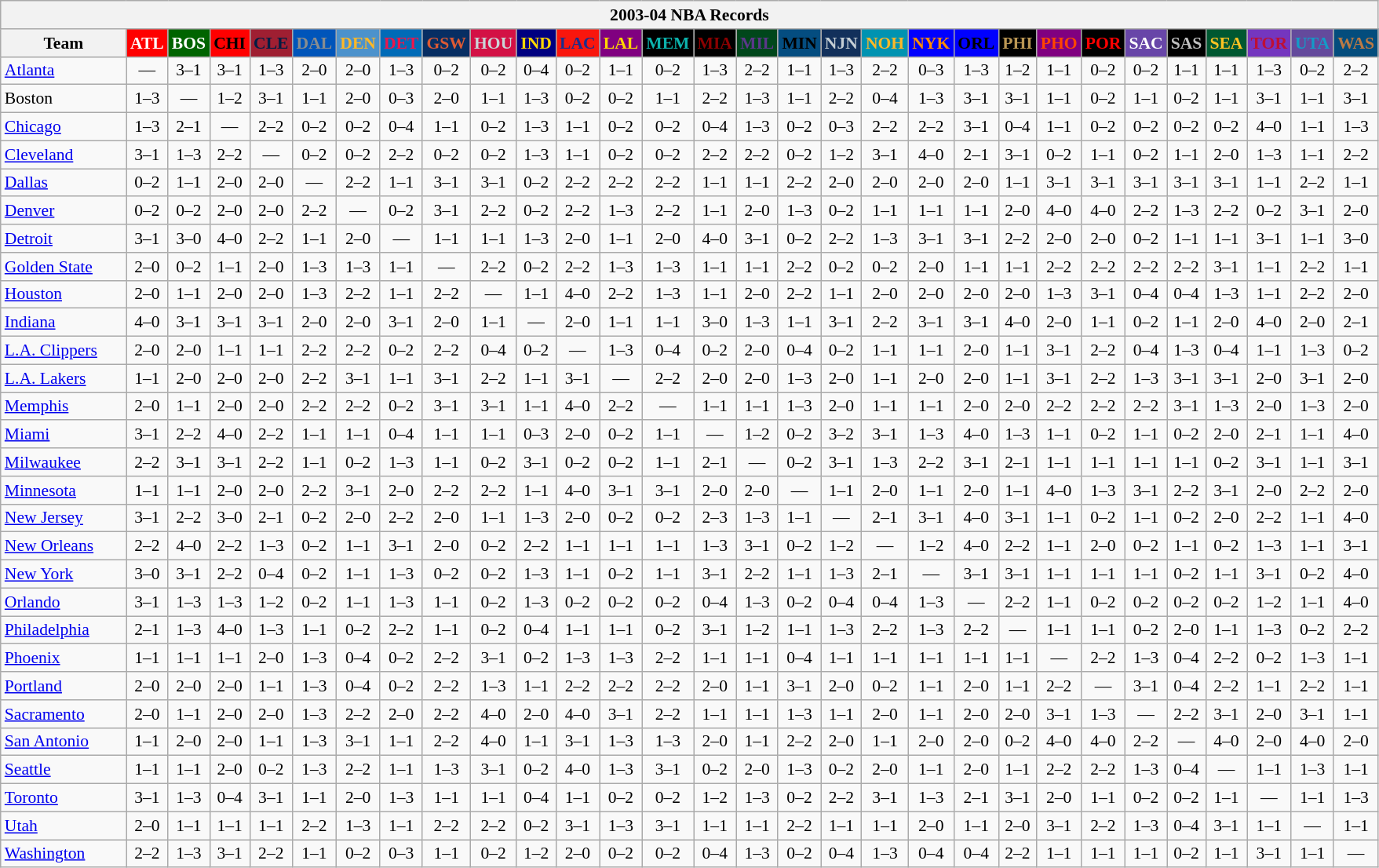<table class="wikitable" style="font-size:90%; text-align:center;">
<tr>
<th colspan=30>2003-04 NBA Records</th>
</tr>
<tr>
<th width=100>Team</th>
<th style="background:#FF0000;color:#FFFFFF;width=35">ATL</th>
<th style="background:#006400;color:#FFFFFF;width=35">BOS</th>
<th style="background:#FF0000;color:#000000;width=35">CHI</th>
<th style="background:#9F1F32;color:#001D43;width=35">CLE</th>
<th style="background:#0055BA;color:#898D8F;width=35">DAL</th>
<th style="background:#4C92CC;color:#FDB827;width=35">DEN</th>
<th style="background:#006BB7;color:#ED164B;width=35">DET</th>
<th style="background:#072E63;color:#DC5A34;width=35">GSW</th>
<th style="background:#D31145;color:#CBD4D8;width=35">HOU</th>
<th style="background:#000080;color:#FFD700;width=35">IND</th>
<th style="background:#F9160D;color:#1A2E8B;width=35">LAC</th>
<th style="background:#800080;color:#FFD700;width=35">LAL</th>
<th style="background:#000000;color:#0CB2AC;width=35">MEM</th>
<th style="background:#000000;color:#8B0000;width=35">MIA</th>
<th style="background:#00471B;color:#5C378A;width=35">MIL</th>
<th style="background:#044D80;color:#000000;width=35">MIN</th>
<th style="background:#12305B;color:#C4CED4;width=35">NJN</th>
<th style="background:#0093B1;color:#FDB827;width=35">NOH</th>
<th style="background:#0000FF;color:#FF8C00;width=35">NYK</th>
<th style="background:#0000FF;color:#000000;width=35">ORL</th>
<th style="background:#000000;color:#BB9754;width=35">PHI</th>
<th style="background:#800080;color:#FF4500;width=35">PHO</th>
<th style="background:#000000;color:#FF0000;width=35">POR</th>
<th style="background:#6846A8;color:#FFFFFF;width=35">SAC</th>
<th style="background:#000000;color:#C0C0C0;width=35">SAS</th>
<th style="background:#005831;color:#FFC322;width=35">SEA</th>
<th style="background:#7436BF;color:#BE0F34;width=35">TOR</th>
<th style="background:#644A9C;color:#149BC7;width=35">UTA</th>
<th style="background:#044D7D;color:#BC7A44;width=35">WAS</th>
</tr>
<tr>
<td style="text-align:left;"><a href='#'>Atlanta</a></td>
<td>—</td>
<td>3–1</td>
<td>3–1</td>
<td>1–3</td>
<td>2–0</td>
<td>2–0</td>
<td>1–3</td>
<td>0–2</td>
<td>0–2</td>
<td>0–4</td>
<td>0–2</td>
<td>1–1</td>
<td>0–2</td>
<td>1–3</td>
<td>2–2</td>
<td>1–1</td>
<td>1–3</td>
<td>2–2</td>
<td>0–3</td>
<td>1–3</td>
<td>1–2</td>
<td>1–1</td>
<td>0–2</td>
<td>0–2</td>
<td>1–1</td>
<td>1–1</td>
<td>1–3</td>
<td>0–2</td>
<td>2–2</td>
</tr>
<tr>
<td style="text-align:left;">Boston</td>
<td>1–3</td>
<td>—</td>
<td>1–2</td>
<td>3–1</td>
<td>1–1</td>
<td>2–0</td>
<td>0–3</td>
<td>2–0</td>
<td>1–1</td>
<td>1–3</td>
<td>0–2</td>
<td>0–2</td>
<td>1–1</td>
<td>2–2</td>
<td>1–3</td>
<td>1–1</td>
<td>2–2</td>
<td>0–4</td>
<td>1–3</td>
<td>3–1</td>
<td>3–1</td>
<td>1–1</td>
<td>0–2</td>
<td>1–1</td>
<td>0–2</td>
<td>1–1</td>
<td>3–1</td>
<td>1–1</td>
<td>3–1</td>
</tr>
<tr>
<td style="text-align:left;"><a href='#'>Chicago</a></td>
<td>1–3</td>
<td>2–1</td>
<td>—</td>
<td>2–2</td>
<td>0–2</td>
<td>0–2</td>
<td>0–4</td>
<td>1–1</td>
<td>0–2</td>
<td>1–3</td>
<td>1–1</td>
<td>0–2</td>
<td>0–2</td>
<td>0–4</td>
<td>1–3</td>
<td>0–2</td>
<td>0–3</td>
<td>2–2</td>
<td>2–2</td>
<td>3–1</td>
<td>0–4</td>
<td>1–1</td>
<td>0–2</td>
<td>0–2</td>
<td>0–2</td>
<td>0–2</td>
<td>4–0</td>
<td>1–1</td>
<td>1–3</td>
</tr>
<tr>
<td style="text-align:left;"><a href='#'>Cleveland</a></td>
<td>3–1</td>
<td>1–3</td>
<td>2–2</td>
<td>—</td>
<td>0–2</td>
<td>0–2</td>
<td>2–2</td>
<td>0–2</td>
<td>0–2</td>
<td>1–3</td>
<td>1–1</td>
<td>0–2</td>
<td>0–2</td>
<td>2–2</td>
<td>2–2</td>
<td>0–2</td>
<td>1–2</td>
<td>3–1</td>
<td>4–0</td>
<td>2–1</td>
<td>3–1</td>
<td>0–2</td>
<td>1–1</td>
<td>0–2</td>
<td>1–1</td>
<td>2–0</td>
<td>1–3</td>
<td>1–1</td>
<td>2–2</td>
</tr>
<tr>
<td style="text-align:left;"><a href='#'>Dallas</a></td>
<td>0–2</td>
<td>1–1</td>
<td>2–0</td>
<td>2–0</td>
<td>—</td>
<td>2–2</td>
<td>1–1</td>
<td>3–1</td>
<td>3–1</td>
<td>0–2</td>
<td>2–2</td>
<td>2–2</td>
<td>2–2</td>
<td>1–1</td>
<td>1–1</td>
<td>2–2</td>
<td>2–0</td>
<td>2–0</td>
<td>2–0</td>
<td>2–0</td>
<td>1–1</td>
<td>3–1</td>
<td>3–1</td>
<td>3–1</td>
<td>3–1</td>
<td>3–1</td>
<td>1–1</td>
<td>2–2</td>
<td>1–1</td>
</tr>
<tr>
<td style="text-align:left;"><a href='#'>Denver</a></td>
<td>0–2</td>
<td>0–2</td>
<td>2–0</td>
<td>2–0</td>
<td>2–2</td>
<td>—</td>
<td>0–2</td>
<td>3–1</td>
<td>2–2</td>
<td>0–2</td>
<td>2–2</td>
<td>1–3</td>
<td>2–2</td>
<td>1–1</td>
<td>2–0</td>
<td>1–3</td>
<td>0–2</td>
<td>1–1</td>
<td>1–1</td>
<td>1–1</td>
<td>2–0</td>
<td>4–0</td>
<td>4–0</td>
<td>2–2</td>
<td>1–3</td>
<td>2–2</td>
<td>0–2</td>
<td>3–1</td>
<td>2–0</td>
</tr>
<tr>
<td style="text-align:left;"><a href='#'>Detroit</a></td>
<td>3–1</td>
<td>3–0</td>
<td>4–0</td>
<td>2–2</td>
<td>1–1</td>
<td>2–0</td>
<td>—</td>
<td>1–1</td>
<td>1–1</td>
<td>1–3</td>
<td>2–0</td>
<td>1–1</td>
<td>2–0</td>
<td>4–0</td>
<td>3–1</td>
<td>0–2</td>
<td>2–2</td>
<td>1–3</td>
<td>3–1</td>
<td>3–1</td>
<td>2–2</td>
<td>2–0</td>
<td>2–0</td>
<td>0–2</td>
<td>1–1</td>
<td>1–1</td>
<td>3–1</td>
<td>1–1</td>
<td>3–0</td>
</tr>
<tr>
<td style="text-align:left;"><a href='#'>Golden State</a></td>
<td>2–0</td>
<td>0–2</td>
<td>1–1</td>
<td>2–0</td>
<td>1–3</td>
<td>1–3</td>
<td>1–1</td>
<td>—</td>
<td>2–2</td>
<td>0–2</td>
<td>2–2</td>
<td>1–3</td>
<td>1–3</td>
<td>1–1</td>
<td>1–1</td>
<td>2–2</td>
<td>0–2</td>
<td>0–2</td>
<td>2–0</td>
<td>1–1</td>
<td>1–1</td>
<td>2–2</td>
<td>2–2</td>
<td>2–2</td>
<td>2–2</td>
<td>3–1</td>
<td>1–1</td>
<td>2–2</td>
<td>1–1</td>
</tr>
<tr>
<td style="text-align:left;"><a href='#'>Houston</a></td>
<td>2–0</td>
<td>1–1</td>
<td>2–0</td>
<td>2–0</td>
<td>1–3</td>
<td>2–2</td>
<td>1–1</td>
<td>2–2</td>
<td>—</td>
<td>1–1</td>
<td>4–0</td>
<td>2–2</td>
<td>1–3</td>
<td>1–1</td>
<td>2–0</td>
<td>2–2</td>
<td>1–1</td>
<td>2–0</td>
<td>2–0</td>
<td>2–0</td>
<td>2–0</td>
<td>1–3</td>
<td>3–1</td>
<td>0–4</td>
<td>0–4</td>
<td>1–3</td>
<td>1–1</td>
<td>2–2</td>
<td>2–0</td>
</tr>
<tr>
<td style="text-align:left;"><a href='#'>Indiana</a></td>
<td>4–0</td>
<td>3–1</td>
<td>3–1</td>
<td>3–1</td>
<td>2–0</td>
<td>2–0</td>
<td>3–1</td>
<td>2–0</td>
<td>1–1</td>
<td>—</td>
<td>2–0</td>
<td>1–1</td>
<td>1–1</td>
<td>3–0</td>
<td>1–3</td>
<td>1–1</td>
<td>3–1</td>
<td>2–2</td>
<td>3–1</td>
<td>3–1</td>
<td>4–0</td>
<td>2–0</td>
<td>1–1</td>
<td>0–2</td>
<td>1–1</td>
<td>2–0</td>
<td>4–0</td>
<td>2–0</td>
<td>2–1</td>
</tr>
<tr>
<td style="text-align:left;"><a href='#'>L.A. Clippers</a></td>
<td>2–0</td>
<td>2–0</td>
<td>1–1</td>
<td>1–1</td>
<td>2–2</td>
<td>2–2</td>
<td>0–2</td>
<td>2–2</td>
<td>0–4</td>
<td>0–2</td>
<td>—</td>
<td>1–3</td>
<td>0–4</td>
<td>0–2</td>
<td>2–0</td>
<td>0–4</td>
<td>0–2</td>
<td>1–1</td>
<td>1–1</td>
<td>2–0</td>
<td>1–1</td>
<td>3–1</td>
<td>2–2</td>
<td>0–4</td>
<td>1–3</td>
<td>0–4</td>
<td>1–1</td>
<td>1–3</td>
<td>0–2</td>
</tr>
<tr>
<td style="text-align:left;"><a href='#'>L.A. Lakers</a></td>
<td>1–1</td>
<td>2–0</td>
<td>2–0</td>
<td>2–0</td>
<td>2–2</td>
<td>3–1</td>
<td>1–1</td>
<td>3–1</td>
<td>2–2</td>
<td>1–1</td>
<td>3–1</td>
<td>—</td>
<td>2–2</td>
<td>2–0</td>
<td>2–0</td>
<td>1–3</td>
<td>2–0</td>
<td>1–1</td>
<td>2–0</td>
<td>2–0</td>
<td>1–1</td>
<td>3–1</td>
<td>2–2</td>
<td>1–3</td>
<td>3–1</td>
<td>3–1</td>
<td>2–0</td>
<td>3–1</td>
<td>2–0</td>
</tr>
<tr>
<td style="text-align:left;"><a href='#'>Memphis</a></td>
<td>2–0</td>
<td>1–1</td>
<td>2–0</td>
<td>2–0</td>
<td>2–2</td>
<td>2–2</td>
<td>0–2</td>
<td>3–1</td>
<td>3–1</td>
<td>1–1</td>
<td>4–0</td>
<td>2–2</td>
<td>—</td>
<td>1–1</td>
<td>1–1</td>
<td>1–3</td>
<td>2–0</td>
<td>1–1</td>
<td>1–1</td>
<td>2–0</td>
<td>2–0</td>
<td>2–2</td>
<td>2–2</td>
<td>2–2</td>
<td>3–1</td>
<td>1–3</td>
<td>2–0</td>
<td>1–3</td>
<td>2–0</td>
</tr>
<tr>
<td style="text-align:left;"><a href='#'>Miami</a></td>
<td>3–1</td>
<td>2–2</td>
<td>4–0</td>
<td>2–2</td>
<td>1–1</td>
<td>1–1</td>
<td>0–4</td>
<td>1–1</td>
<td>1–1</td>
<td>0–3</td>
<td>2–0</td>
<td>0–2</td>
<td>1–1</td>
<td>—</td>
<td>1–2</td>
<td>0–2</td>
<td>3–2</td>
<td>3–1</td>
<td>1–3</td>
<td>4–0</td>
<td>1–3</td>
<td>1–1</td>
<td>0–2</td>
<td>1–1</td>
<td>0–2</td>
<td>2–0</td>
<td>2–1</td>
<td>1–1</td>
<td>4–0</td>
</tr>
<tr>
<td style="text-align:left;"><a href='#'>Milwaukee</a></td>
<td>2–2</td>
<td>3–1</td>
<td>3–1</td>
<td>2–2</td>
<td>1–1</td>
<td>0–2</td>
<td>1–3</td>
<td>1–1</td>
<td>0–2</td>
<td>3–1</td>
<td>0–2</td>
<td>0–2</td>
<td>1–1</td>
<td>2–1</td>
<td>—</td>
<td>0–2</td>
<td>3–1</td>
<td>1–3</td>
<td>2–2</td>
<td>3–1</td>
<td>2–1</td>
<td>1–1</td>
<td>1–1</td>
<td>1–1</td>
<td>1–1</td>
<td>0–2</td>
<td>3–1</td>
<td>1–1</td>
<td>3–1</td>
</tr>
<tr>
<td style="text-align:left;"><a href='#'>Minnesota</a></td>
<td>1–1</td>
<td>1–1</td>
<td>2–0</td>
<td>2–0</td>
<td>2–2</td>
<td>3–1</td>
<td>2–0</td>
<td>2–2</td>
<td>2–2</td>
<td>1–1</td>
<td>4–0</td>
<td>3–1</td>
<td>3–1</td>
<td>2–0</td>
<td>2–0</td>
<td>—</td>
<td>1–1</td>
<td>2–0</td>
<td>1–1</td>
<td>2–0</td>
<td>1–1</td>
<td>4–0</td>
<td>1–3</td>
<td>3–1</td>
<td>2–2</td>
<td>3–1</td>
<td>2–0</td>
<td>2–2</td>
<td>2–0</td>
</tr>
<tr>
<td style="text-align:left;"><a href='#'>New Jersey</a></td>
<td>3–1</td>
<td>2–2</td>
<td>3–0</td>
<td>2–1</td>
<td>0–2</td>
<td>2–0</td>
<td>2–2</td>
<td>2–0</td>
<td>1–1</td>
<td>1–3</td>
<td>2–0</td>
<td>0–2</td>
<td>0–2</td>
<td>2–3</td>
<td>1–3</td>
<td>1–1</td>
<td>—</td>
<td>2–1</td>
<td>3–1</td>
<td>4–0</td>
<td>3–1</td>
<td>1–1</td>
<td>0–2</td>
<td>1–1</td>
<td>0–2</td>
<td>2–0</td>
<td>2–2</td>
<td>1–1</td>
<td>4–0</td>
</tr>
<tr>
<td style="text-align:left;"><a href='#'>New Orleans</a></td>
<td>2–2</td>
<td>4–0</td>
<td>2–2</td>
<td>1–3</td>
<td>0–2</td>
<td>1–1</td>
<td>3–1</td>
<td>2–0</td>
<td>0–2</td>
<td>2–2</td>
<td>1–1</td>
<td>1–1</td>
<td>1–1</td>
<td>1–3</td>
<td>3–1</td>
<td>0–2</td>
<td>1–2</td>
<td>—</td>
<td>1–2</td>
<td>4–0</td>
<td>2–2</td>
<td>1–1</td>
<td>2–0</td>
<td>0–2</td>
<td>1–1</td>
<td>0–2</td>
<td>1–3</td>
<td>1–1</td>
<td>3–1</td>
</tr>
<tr>
<td style="text-align:left;"><a href='#'>New York</a></td>
<td>3–0</td>
<td>3–1</td>
<td>2–2</td>
<td>0–4</td>
<td>0–2</td>
<td>1–1</td>
<td>1–3</td>
<td>0–2</td>
<td>0–2</td>
<td>1–3</td>
<td>1–1</td>
<td>0–2</td>
<td>1–1</td>
<td>3–1</td>
<td>2–2</td>
<td>1–1</td>
<td>1–3</td>
<td>2–1</td>
<td>—</td>
<td>3–1</td>
<td>3–1</td>
<td>1–1</td>
<td>1–1</td>
<td>1–1</td>
<td>0–2</td>
<td>1–1</td>
<td>3–1</td>
<td>0–2</td>
<td>4–0</td>
</tr>
<tr>
<td style="text-align:left;"><a href='#'>Orlando</a></td>
<td>3–1</td>
<td>1–3</td>
<td>1–3</td>
<td>1–2</td>
<td>0–2</td>
<td>1–1</td>
<td>1–3</td>
<td>1–1</td>
<td>0–2</td>
<td>1–3</td>
<td>0–2</td>
<td>0–2</td>
<td>0–2</td>
<td>0–4</td>
<td>1–3</td>
<td>0–2</td>
<td>0–4</td>
<td>0–4</td>
<td>1–3</td>
<td>—</td>
<td>2–2</td>
<td>1–1</td>
<td>0–2</td>
<td>0–2</td>
<td>0–2</td>
<td>0–2</td>
<td>1–2</td>
<td>1–1</td>
<td>4–0</td>
</tr>
<tr>
<td style="text-align:left;"><a href='#'>Philadelphia</a></td>
<td>2–1</td>
<td>1–3</td>
<td>4–0</td>
<td>1–3</td>
<td>1–1</td>
<td>0–2</td>
<td>2–2</td>
<td>1–1</td>
<td>0–2</td>
<td>0–4</td>
<td>1–1</td>
<td>1–1</td>
<td>0–2</td>
<td>3–1</td>
<td>1–2</td>
<td>1–1</td>
<td>1–3</td>
<td>2–2</td>
<td>1–3</td>
<td>2–2</td>
<td>—</td>
<td>1–1</td>
<td>1–1</td>
<td>0–2</td>
<td>2–0</td>
<td>1–1</td>
<td>1–3</td>
<td>0–2</td>
<td>2–2</td>
</tr>
<tr>
<td style="text-align:left;"><a href='#'>Phoenix</a></td>
<td>1–1</td>
<td>1–1</td>
<td>1–1</td>
<td>2–0</td>
<td>1–3</td>
<td>0–4</td>
<td>0–2</td>
<td>2–2</td>
<td>3–1</td>
<td>0–2</td>
<td>1–3</td>
<td>1–3</td>
<td>2–2</td>
<td>1–1</td>
<td>1–1</td>
<td>0–4</td>
<td>1–1</td>
<td>1–1</td>
<td>1–1</td>
<td>1–1</td>
<td>1–1</td>
<td>—</td>
<td>2–2</td>
<td>1–3</td>
<td>0–4</td>
<td>2–2</td>
<td>0–2</td>
<td>1–3</td>
<td>1–1</td>
</tr>
<tr>
<td style="text-align:left;"><a href='#'>Portland</a></td>
<td>2–0</td>
<td>2–0</td>
<td>2–0</td>
<td>1–1</td>
<td>1–3</td>
<td>0–4</td>
<td>0–2</td>
<td>2–2</td>
<td>1–3</td>
<td>1–1</td>
<td>2–2</td>
<td>2–2</td>
<td>2–2</td>
<td>2–0</td>
<td>1–1</td>
<td>3–1</td>
<td>2–0</td>
<td>0–2</td>
<td>1–1</td>
<td>2–0</td>
<td>1–1</td>
<td>2–2</td>
<td>—</td>
<td>3–1</td>
<td>0–4</td>
<td>2–2</td>
<td>1–1</td>
<td>2–2</td>
<td>1–1</td>
</tr>
<tr>
<td style="text-align:left;"><a href='#'>Sacramento</a></td>
<td>2–0</td>
<td>1–1</td>
<td>2–0</td>
<td>2–0</td>
<td>1–3</td>
<td>2–2</td>
<td>2–0</td>
<td>2–2</td>
<td>4–0</td>
<td>2–0</td>
<td>4–0</td>
<td>3–1</td>
<td>2–2</td>
<td>1–1</td>
<td>1–1</td>
<td>1–3</td>
<td>1–1</td>
<td>2–0</td>
<td>1–1</td>
<td>2–0</td>
<td>2–0</td>
<td>3–1</td>
<td>1–3</td>
<td>—</td>
<td>2–2</td>
<td>3–1</td>
<td>2–0</td>
<td>3–1</td>
<td>1–1</td>
</tr>
<tr>
<td style="text-align:left;"><a href='#'>San Antonio</a></td>
<td>1–1</td>
<td>2–0</td>
<td>2–0</td>
<td>1–1</td>
<td>1–3</td>
<td>3–1</td>
<td>1–1</td>
<td>2–2</td>
<td>4–0</td>
<td>1–1</td>
<td>3–1</td>
<td>1–3</td>
<td>1–3</td>
<td>2–0</td>
<td>1–1</td>
<td>2–2</td>
<td>2–0</td>
<td>1–1</td>
<td>2–0</td>
<td>2–0</td>
<td>0–2</td>
<td>4–0</td>
<td>4–0</td>
<td>2–2</td>
<td>—</td>
<td>4–0</td>
<td>2–0</td>
<td>4–0</td>
<td>2–0</td>
</tr>
<tr>
<td style="text-align:left;"><a href='#'>Seattle</a></td>
<td>1–1</td>
<td>1–1</td>
<td>2–0</td>
<td>0–2</td>
<td>1–3</td>
<td>2–2</td>
<td>1–1</td>
<td>1–3</td>
<td>3–1</td>
<td>0–2</td>
<td>4–0</td>
<td>1–3</td>
<td>3–1</td>
<td>0–2</td>
<td>2–0</td>
<td>1–3</td>
<td>0–2</td>
<td>2–0</td>
<td>1–1</td>
<td>2–0</td>
<td>1–1</td>
<td>2–2</td>
<td>2–2</td>
<td>1–3</td>
<td>0–4</td>
<td>—</td>
<td>1–1</td>
<td>1–3</td>
<td>1–1</td>
</tr>
<tr>
<td style="text-align:left;"><a href='#'>Toronto</a></td>
<td>3–1</td>
<td>1–3</td>
<td>0–4</td>
<td>3–1</td>
<td>1–1</td>
<td>2–0</td>
<td>1–3</td>
<td>1–1</td>
<td>1–1</td>
<td>0–4</td>
<td>1–1</td>
<td>0–2</td>
<td>0–2</td>
<td>1–2</td>
<td>1–3</td>
<td>0–2</td>
<td>2–2</td>
<td>3–1</td>
<td>1–3</td>
<td>2–1</td>
<td>3–1</td>
<td>2–0</td>
<td>1–1</td>
<td>0–2</td>
<td>0–2</td>
<td>1–1</td>
<td>—</td>
<td>1–1</td>
<td>1–3</td>
</tr>
<tr>
<td style="text-align:left;"><a href='#'>Utah</a></td>
<td>2–0</td>
<td>1–1</td>
<td>1–1</td>
<td>1–1</td>
<td>2–2</td>
<td>1–3</td>
<td>1–1</td>
<td>2–2</td>
<td>2–2</td>
<td>0–2</td>
<td>3–1</td>
<td>1–3</td>
<td>3–1</td>
<td>1–1</td>
<td>1–1</td>
<td>2–2</td>
<td>1–1</td>
<td>1–1</td>
<td>2–0</td>
<td>1–1</td>
<td>2–0</td>
<td>3–1</td>
<td>2–2</td>
<td>1–3</td>
<td>0–4</td>
<td>3–1</td>
<td>1–1</td>
<td>—</td>
<td>1–1</td>
</tr>
<tr>
<td style="text-align:left;"><a href='#'>Washington</a></td>
<td>2–2</td>
<td>1–3</td>
<td>3–1</td>
<td>2–2</td>
<td>1–1</td>
<td>0–2</td>
<td>0–3</td>
<td>1–1</td>
<td>0–2</td>
<td>1–2</td>
<td>2–0</td>
<td>0–2</td>
<td>0–2</td>
<td>0–4</td>
<td>1–3</td>
<td>0–2</td>
<td>0–4</td>
<td>1–3</td>
<td>0–4</td>
<td>0–4</td>
<td>2–2</td>
<td>1–1</td>
<td>1–1</td>
<td>1–1</td>
<td>0–2</td>
<td>1–1</td>
<td>3–1</td>
<td>1–1</td>
<td>—</td>
</tr>
</table>
